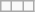<table Class=wikitable>
<tr>
<td></td>
<td></td>
<td></td>
</tr>
</table>
